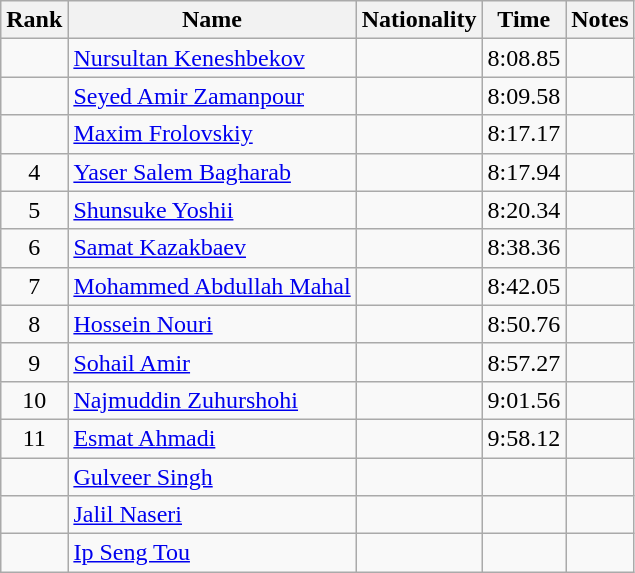<table class="wikitable sortable" style="text-align:center">
<tr>
<th>Rank</th>
<th>Name</th>
<th>Nationality</th>
<th>Time</th>
<th>Notes</th>
</tr>
<tr>
<td></td>
<td align=left><a href='#'>Nursultan Keneshbekov</a></td>
<td align=left></td>
<td>8:08.85</td>
<td></td>
</tr>
<tr>
<td></td>
<td align=left><a href='#'>Seyed Amir Zamanpour</a></td>
<td align=left></td>
<td>8:09.58</td>
<td></td>
</tr>
<tr>
<td></td>
<td align=left><a href='#'>Maxim Frolovskiy</a></td>
<td align=left></td>
<td>8:17.17</td>
<td></td>
</tr>
<tr>
<td>4</td>
<td align=left><a href='#'>Yaser Salem Bagharab</a></td>
<td align=left></td>
<td>8:17.94</td>
<td></td>
</tr>
<tr>
<td>5</td>
<td align=left><a href='#'>Shunsuke Yoshii</a></td>
<td align=left></td>
<td>8:20.34</td>
<td></td>
</tr>
<tr>
<td>6</td>
<td align=left><a href='#'>Samat Kazakbaev</a></td>
<td align=left></td>
<td>8:38.36</td>
<td></td>
</tr>
<tr>
<td>7</td>
<td align=left><a href='#'>Mohammed Abdullah Mahal</a></td>
<td align=left></td>
<td>8:42.05</td>
<td></td>
</tr>
<tr>
<td>8</td>
<td align=left><a href='#'>Hossein Nouri</a></td>
<td align=left></td>
<td>8:50.76</td>
<td></td>
</tr>
<tr>
<td>9</td>
<td align=left><a href='#'>Sohail Amir</a></td>
<td align=left></td>
<td>8:57.27</td>
<td></td>
</tr>
<tr>
<td>10</td>
<td align=left><a href='#'>Najmuddin Zuhurshohi</a></td>
<td align=left></td>
<td>9:01.56</td>
<td></td>
</tr>
<tr>
<td>11</td>
<td align=left><a href='#'>Esmat Ahmadi</a></td>
<td align=left></td>
<td>9:58.12</td>
<td></td>
</tr>
<tr>
<td></td>
<td align=left><a href='#'>Gulveer Singh</a></td>
<td align=left></td>
<td></td>
<td></td>
</tr>
<tr>
<td></td>
<td align=left><a href='#'>Jalil Naseri</a></td>
<td align=left></td>
<td></td>
<td></td>
</tr>
<tr>
<td></td>
<td align=left><a href='#'>Ip Seng Tou</a></td>
<td align=left></td>
<td></td>
<td></td>
</tr>
</table>
